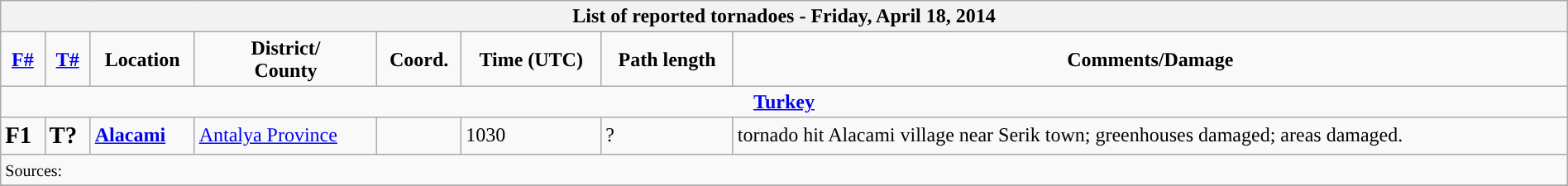<table class="wikitable collapsible" width="100%">
<tr>
<th colspan="8">List of reported tornadoes - Friday, April 18, 2014</th>
</tr>
<tr>
<td style="text-align: center;"><strong><a href='#'>F#</a></strong></td>
<td style="text-align: center;"><strong><a href='#'>T#</a></strong></td>
<td style="text-align: center;"><strong>Location</strong></td>
<td style="text-align: center;"><strong>District/<br>County</strong></td>
<td style="text-align: center;"><strong>Coord.</strong></td>
<td style="text-align: center;"><strong>Time (UTC)</strong></td>
<td style="text-align: center;"><strong>Path length</strong></td>
<td style="text-align: center;"><strong>Comments/Damage</strong></td>
</tr>
<tr>
<td colspan="8" align=center><strong><a href='#'>Turkey</a></strong></td>
</tr>
<tr>
<td><big><strong>F1</strong></big></td>
<td><big><strong>T?</strong></big></td>
<td><strong><a href='#'>Alacami</a></strong></td>
<td><a href='#'>Antalya Province</a></td>
<td></td>
<td>1030</td>
<td>?</td>
<td>tornado hit Alacami village near Serik town; greenhouses damaged; areas damaged.</td>
</tr>
<tr>
<td colspan="8"><small>Sources:</small></td>
</tr>
<tr>
</tr>
</table>
